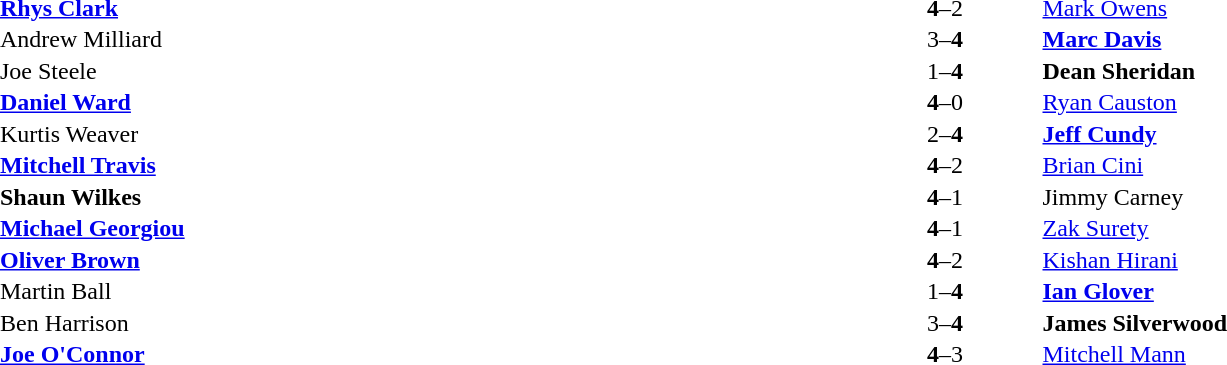<table width="100%" cellspacing="1">
<tr>
<th width=45%></th>
<th width=10%></th>
<th width=45%></th>
</tr>
<tr>
<td> <strong><a href='#'>Rhys Clark</a></strong></td>
<td align="center"><strong>4</strong>–2</td>
<td> <a href='#'>Mark Owens</a></td>
</tr>
<tr>
<td> Andrew Milliard</td>
<td align="center">3–<strong>4</strong></td>
<td> <strong><a href='#'>Marc Davis</a></strong></td>
</tr>
<tr>
<td> Joe Steele</td>
<td align="center">1–<strong>4</strong></td>
<td> <strong>Dean Sheridan</strong></td>
</tr>
<tr>
<td> <strong><a href='#'>Daniel Ward</a></strong></td>
<td align="center"><strong>4</strong>–0</td>
<td> <a href='#'>Ryan Causton</a></td>
</tr>
<tr>
<td> Kurtis Weaver</td>
<td align="center">2–<strong>4</strong></td>
<td> <strong><a href='#'>Jeff Cundy</a></strong></td>
</tr>
<tr>
<td> <strong><a href='#'>Mitchell Travis</a></strong></td>
<td align="center"><strong>4</strong>–2</td>
<td> <a href='#'>Brian Cini</a></td>
</tr>
<tr>
<td> <strong>Shaun Wilkes</strong></td>
<td align="center"><strong>4</strong>–1</td>
<td> Jimmy Carney</td>
</tr>
<tr>
<td> <strong><a href='#'>Michael Georgiou</a></strong></td>
<td align="center"><strong>4</strong>–1</td>
<td> <a href='#'>Zak Surety</a></td>
</tr>
<tr>
<td> <strong><a href='#'>Oliver Brown</a></strong></td>
<td align="center"><strong>4</strong>–2</td>
<td> <a href='#'>Kishan Hirani</a></td>
</tr>
<tr>
<td> Martin Ball</td>
<td align="center">1–<strong>4</strong></td>
<td> <strong><a href='#'>Ian Glover</a></strong></td>
</tr>
<tr>
<td> Ben Harrison</td>
<td align="center">3–<strong>4</strong></td>
<td> <strong>James Silverwood</strong></td>
</tr>
<tr>
<td> <strong><a href='#'>Joe O'Connor</a></strong></td>
<td align="center"><strong>4</strong>–3</td>
<td> <a href='#'>Mitchell Mann</a></td>
</tr>
</table>
